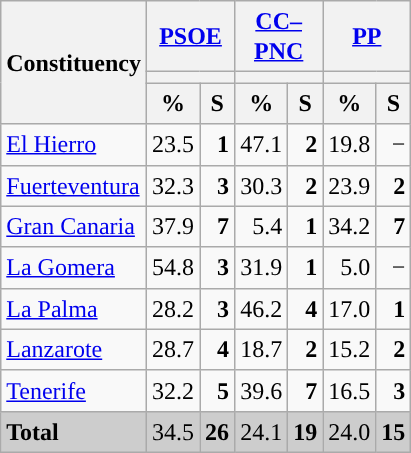<table class="wikitable sortable" style="text-align:right; line-height:20px;">
<tr>
<th rowspan="3">Constituency</th>
<th colspan="2" width="30px" class="unsortable"><a href='#'>PSOE</a></th>
<th colspan="2" width="30px" class="unsortable"><a href='#'>CC–PNC</a></th>
<th colspan="2" width="30px" class="unsortable"><a href='#'>PP</a></th>
</tr>
<tr>
<th colspan="2" style="background:"></th>
<th colspan="2" style="background:"></th>
<th colspan="2" style="background:"></th>
</tr>
<tr>
<th data-sort-type="number">%</th>
<th data-sort-type="number">S</th>
<th data-sort-type="number">%</th>
<th data-sort-type="number">S</th>
<th data-sort-type="number">%</th>
<th data-sort-type="number">S</th>
</tr>
<tr>
<td align="left"><a href='#'>El Hierro</a></td>
<td>23.5</td>
<td><strong>1</strong></td>
<td style="background:">47.1</td>
<td><strong>2</strong></td>
<td>19.8</td>
<td>−</td>
</tr>
<tr>
<td align="left"><a href='#'>Fuerteventura</a></td>
<td style="background:">32.3</td>
<td><strong>3</strong></td>
<td>30.3</td>
<td><strong>2</strong></td>
<td>23.9</td>
<td><strong>2</strong></td>
</tr>
<tr>
<td align="left"><a href='#'>Gran Canaria</a></td>
<td style="background:">37.9</td>
<td><strong>7</strong></td>
<td>5.4</td>
<td><strong>1</strong></td>
<td>34.2</td>
<td><strong>7</strong></td>
</tr>
<tr>
<td align="left"><a href='#'>La Gomera</a></td>
<td style="background:">54.8</td>
<td><strong>3</strong></td>
<td>31.9</td>
<td><strong>1</strong></td>
<td>5.0</td>
<td>−</td>
</tr>
<tr>
<td align="left"><a href='#'>La Palma</a></td>
<td>28.2</td>
<td><strong>3</strong></td>
<td style="background:">46.2</td>
<td><strong>4</strong></td>
<td>17.0</td>
<td><strong>1</strong></td>
</tr>
<tr>
<td align="left"><a href='#'>Lanzarote</a></td>
<td style="background:">28.7</td>
<td><strong>4</strong></td>
<td>18.7</td>
<td><strong>2</strong></td>
<td>15.2</td>
<td><strong>2</strong></td>
</tr>
<tr>
<td align="left"><a href='#'>Tenerife</a></td>
<td>32.2</td>
<td><strong>5</strong></td>
<td style="background:">39.6</td>
<td><strong>7</strong></td>
<td>16.5</td>
<td><strong>3</strong></td>
</tr>
<tr style="background:#CDCDCD;">
<td align="left"><strong>Total</strong></td>
<td style="background:">34.5</td>
<td><strong>26</strong></td>
<td>24.1</td>
<td><strong>19</strong></td>
<td>24.0</td>
<td><strong>15</strong></td>
</tr>
</table>
